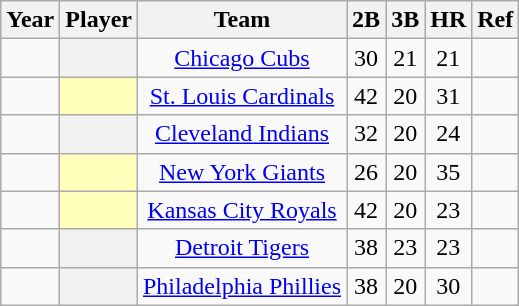<table class="wikitable sortable plainrowheaders" style="text-align:center;">
<tr>
<th scope="col">Year</th>
<th scope="col">Player</th>
<th scope="col">Team</th>
<th scope="col">2B</th>
<th scope="col">3B</th>
<th scope="col">HR</th>
<th scope="col" class="unsortable">Ref</th>
</tr>
<tr>
<td></td>
<th scope="row" style="text-align:center"></th>
<td><a href='#'>Chicago Cubs</a></td>
<td>30</td>
<td>21</td>
<td>21</td>
<td></td>
</tr>
<tr>
<td></td>
<th scope="row" style="text-align:center; background-color: #ffffbb"></th>
<td><a href='#'>St. Louis Cardinals</a></td>
<td>42</td>
<td>20</td>
<td>31</td>
<td></td>
</tr>
<tr>
<td></td>
<th scope="row" style="text-align:center"></th>
<td><a href='#'>Cleveland Indians</a></td>
<td>32</td>
<td>20</td>
<td>24</td>
<td></td>
</tr>
<tr>
<td></td>
<th scope="row" style="text-align:center; background-color: #ffffbb"></th>
<td><a href='#'>New York Giants</a></td>
<td>26</td>
<td>20</td>
<td>35</td>
<td></td>
</tr>
<tr>
<td></td>
<th scope="row" style="text-align:center; background-color: #ffffbb"></th>
<td><a href='#'>Kansas City Royals</a></td>
<td>42</td>
<td>20</td>
<td>23</td>
<td></td>
</tr>
<tr>
<td></td>
<th scope="row" style="text-align:center"></th>
<td><a href='#'>Detroit Tigers</a></td>
<td>38</td>
<td>23</td>
<td>23</td>
<td></td>
</tr>
<tr>
<td></td>
<th scope="row" style="text-align:center"></th>
<td><a href='#'>Philadelphia Phillies</a></td>
<td>38</td>
<td>20</td>
<td>30</td>
<td></td>
</tr>
</table>
